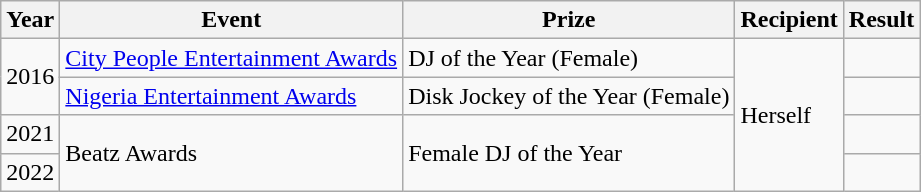<table class ="wikitable">
<tr>
<th>Year</th>
<th>Event</th>
<th>Prize</th>
<th>Recipient</th>
<th>Result</th>
</tr>
<tr>
<td rowspan="2">2016</td>
<td><a href='#'>City People Entertainment Awards</a></td>
<td>DJ of the Year (Female)</td>
<td rowspan="4">Herself</td>
<td></td>
</tr>
<tr>
<td><a href='#'>Nigeria Entertainment Awards</a></td>
<td>Disk Jockey of the Year (Female)</td>
<td></td>
</tr>
<tr>
<td>2021</td>
<td rowspan="2">Beatz Awards</td>
<td rowspan="2">Female DJ of the Year</td>
<td></td>
</tr>
<tr>
<td>2022</td>
<td></td>
</tr>
</table>
